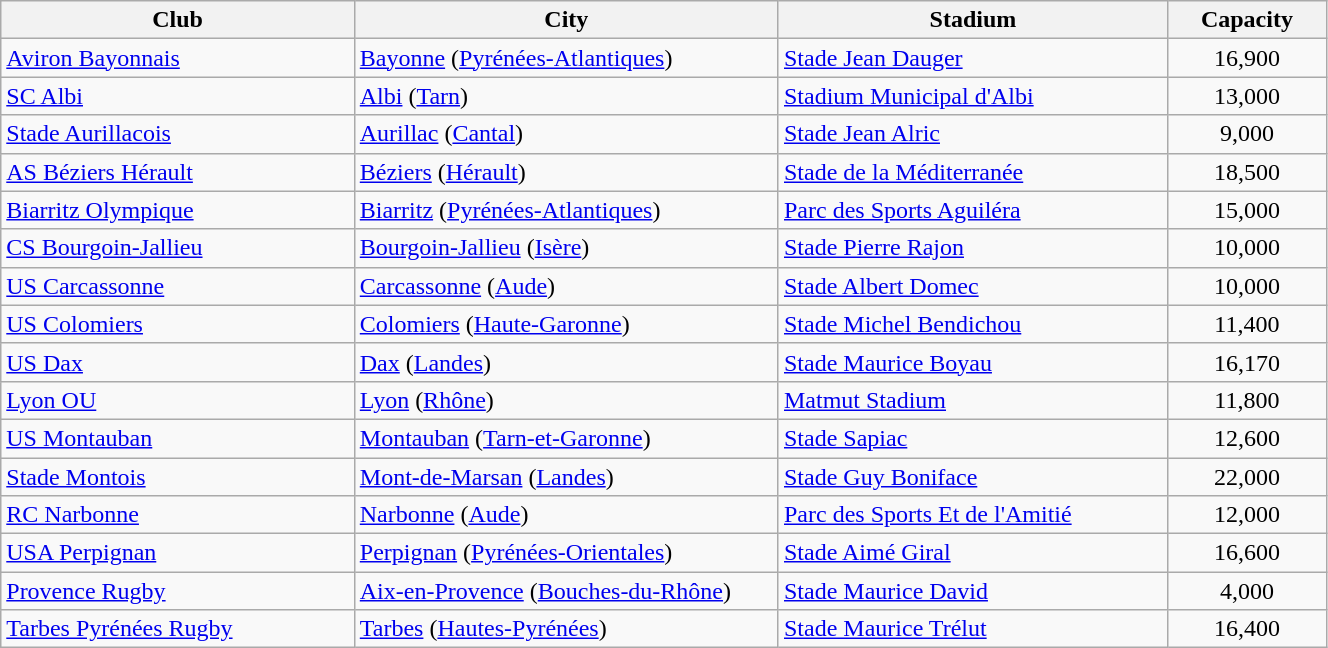<table class="wikitable sortable" width="70%">
<tr>
<th width="20%">Club</th>
<th width="24%">City</th>
<th width="22%">Stadium</th>
<th width="9%">Capacity</th>
</tr>
<tr>
<td><a href='#'>Aviron Bayonnais</a></td>
<td><a href='#'>Bayonne</a> (<a href='#'>Pyrénées-Atlantiques</a>)</td>
<td><a href='#'>Stade Jean Dauger</a></td>
<td align=center>16,900</td>
</tr>
<tr>
<td><a href='#'>SC Albi</a></td>
<td><a href='#'>Albi</a> (<a href='#'>Tarn</a>)</td>
<td><a href='#'>Stadium Municipal d'Albi</a></td>
<td align=center>13,000</td>
</tr>
<tr>
<td><a href='#'>Stade Aurillacois</a></td>
<td><a href='#'>Aurillac</a> (<a href='#'>Cantal</a>)</td>
<td><a href='#'>Stade Jean Alric</a></td>
<td align=center>9,000</td>
</tr>
<tr>
<td><a href='#'>AS Béziers Hérault</a></td>
<td><a href='#'>Béziers</a> (<a href='#'>Hérault</a>)</td>
<td><a href='#'>Stade de la Méditerranée</a></td>
<td align=center>18,500</td>
</tr>
<tr>
<td><a href='#'>Biarritz Olympique</a></td>
<td><a href='#'>Biarritz</a> (<a href='#'>Pyrénées-Atlantiques</a>)</td>
<td><a href='#'>Parc des Sports Aguiléra</a></td>
<td align=center>15,000</td>
</tr>
<tr>
<td><a href='#'>CS Bourgoin-Jallieu</a></td>
<td><a href='#'>Bourgoin-Jallieu</a> (<a href='#'>Isère</a>)</td>
<td><a href='#'>Stade Pierre Rajon</a></td>
<td align=center>10,000</td>
</tr>
<tr>
<td><a href='#'>US Carcassonne</a></td>
<td><a href='#'>Carcassonne</a> (<a href='#'>Aude</a>)</td>
<td><a href='#'>Stade Albert Domec</a></td>
<td align=center>10,000</td>
</tr>
<tr>
<td><a href='#'>US Colomiers</a></td>
<td><a href='#'>Colomiers</a> (<a href='#'>Haute-Garonne</a>)</td>
<td><a href='#'>Stade Michel Bendichou</a></td>
<td align=center>11,400</td>
</tr>
<tr>
<td><a href='#'>US Dax</a></td>
<td><a href='#'>Dax</a> (<a href='#'>Landes</a>)</td>
<td><a href='#'>Stade Maurice Boyau</a></td>
<td align=center>16,170</td>
</tr>
<tr>
<td><a href='#'>Lyon OU</a></td>
<td><a href='#'>Lyon</a> (<a href='#'>Rhône</a>)</td>
<td><a href='#'>Matmut Stadium</a></td>
<td align=center>11,800</td>
</tr>
<tr>
<td><a href='#'>US Montauban</a></td>
<td><a href='#'>Montauban</a> (<a href='#'>Tarn-et-Garonne</a>)</td>
<td><a href='#'>Stade Sapiac</a></td>
<td align=center>12,600</td>
</tr>
<tr>
<td><a href='#'>Stade Montois</a></td>
<td><a href='#'>Mont-de-Marsan</a> (<a href='#'>Landes</a>)</td>
<td><a href='#'>Stade Guy Boniface</a></td>
<td align=center>22,000</td>
</tr>
<tr>
<td><a href='#'>RC Narbonne</a></td>
<td><a href='#'>Narbonne</a> (<a href='#'>Aude</a>)</td>
<td><a href='#'>Parc des Sports Et de l'Amitié</a></td>
<td align=center>12,000</td>
</tr>
<tr>
<td><a href='#'>USA Perpignan</a></td>
<td><a href='#'>Perpignan</a> (<a href='#'>Pyrénées-Orientales</a>)</td>
<td><a href='#'>Stade Aimé Giral</a></td>
<td align=center>16,600</td>
</tr>
<tr>
<td><a href='#'>Provence Rugby</a></td>
<td><a href='#'>Aix-en-Provence</a> (<a href='#'>Bouches-du-Rhône</a>)</td>
<td><a href='#'>Stade Maurice David</a></td>
<td align=center>4,000</td>
</tr>
<tr>
<td><a href='#'>Tarbes Pyrénées Rugby</a></td>
<td><a href='#'>Tarbes</a> (<a href='#'>Hautes-Pyrénées</a>)</td>
<td><a href='#'>Stade Maurice Trélut</a></td>
<td align=center>16,400</td>
</tr>
</table>
